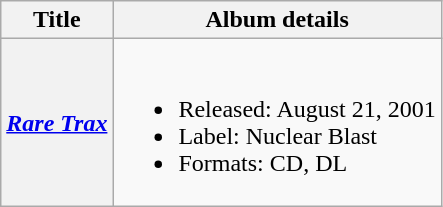<table class="wikitable plainrowheaders">
<tr>
<th scope="col">Title</th>
<th scope="col">Album details</th>
</tr>
<tr>
<th scope="row"><em><a href='#'>Rare Trax</a></em></th>
<td><br><ul><li>Released: August 21, 2001</li><li>Label: Nuclear Blast</li><li>Formats: CD, DL</li></ul></td>
</tr>
</table>
